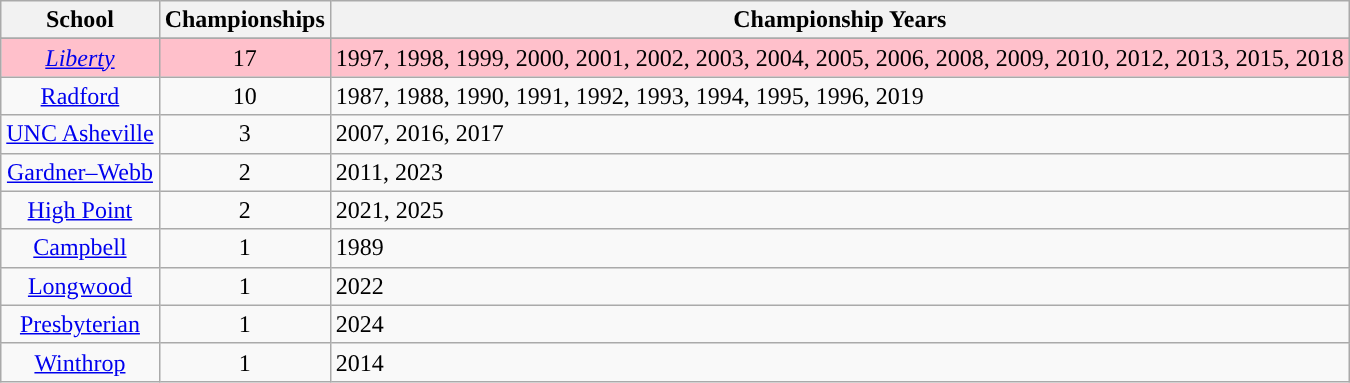<table class="wikitable sortable" style="text-align:center">
<tr>
<th width=px>School</th>
<th width=px>Championships</th>
<th width=px>Championship Years</th>
</tr>
<tr>
</tr>
<tr bgcolor=pink>
<td><em><a href='#'>Liberty</a></em></td>
<td>17</td>
<td align=left>1997, 1998, 1999, 2000, 2001, 2002, 2003, 2004, 2005, 2006, 2008, 2009, 2010, 2012, 2013, 2015, 2018</td>
</tr>
<tr>
<td><a href='#'>Radford</a></td>
<td>10</td>
<td align=left>1987, 1988, 1990, 1991, 1992, 1993, 1994, 1995, 1996, 2019</td>
</tr>
<tr>
<td><a href='#'>UNC Asheville</a></td>
<td>3</td>
<td align=left>2007, 2016, 2017</td>
</tr>
<tr>
<td><a href='#'>Gardner–Webb</a></td>
<td>2</td>
<td align=left>2011, 2023</td>
</tr>
<tr>
<td><a href='#'>High Point</a></td>
<td>2</td>
<td align="left">2021, 2025</td>
</tr>
<tr>
<td><a href='#'>Campbell</a></td>
<td>1</td>
<td align=left>1989</td>
</tr>
<tr>
<td><a href='#'>Longwood</a></td>
<td>1</td>
<td align="left">2022</td>
</tr>
<tr>
<td><a href='#'>Presbyterian</a></td>
<td>1</td>
<td align=left>2024</td>
</tr>
<tr>
<td><a href='#'>Winthrop</a></td>
<td>1</td>
<td align=left>2014</td>
</tr>
</table>
